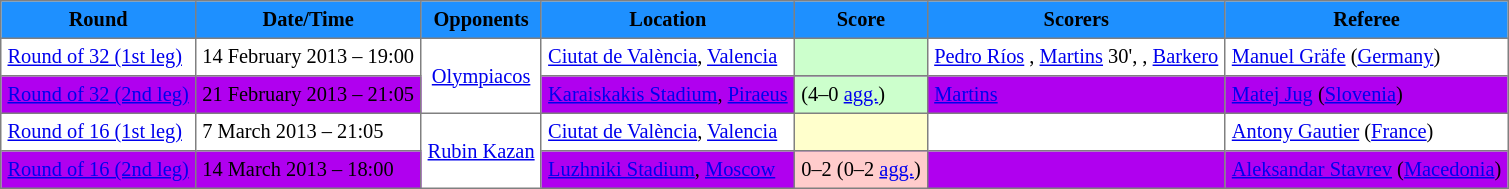<table cellpadding="4" cellspacing="0" border="1" style="text-align: left; font-size: 85%; border: gray solid 1px; border-collapse: collapse;">
<tr align="center" bgcolor="#1E90FF">
<th>Round</th>
<th>Date/Time</th>
<th>Opponents</th>
<th>Location</th>
<th>Score</th>
<th>Scorers</th>
<th>Referee</th>
</tr>
<tr bgcolor=>
<td><a href='#'>Round of 32 (1st leg)</a></td>
<td>14 February 2013 – 19:00</td>
<td style="text-align: center;" rowspan="2"> <a href='#'>Olympiacos</a></td>
<td><a href='#'>Ciutat de València</a>, <a href='#'>Valencia</a></td>
<td bgcolor="#CCFFCC"></td>
<td><a href='#'>Pedro Ríos</a> , <a href='#'>Martins</a>  30', , <a href='#'>Barkero</a> </td>
<td><a href='#'>Manuel Gräfe</a> (<a href='#'>Germany</a>)</td>
</tr>
<tr bgcolor= bgcolor="#EFEFEF">
<td><a href='#'>Round of 32 (2nd leg)</a></td>
<td>21 February 2013 – 21:05</td>
<td><a href='#'>Karaiskakis Stadium</a>, <a href='#'>Piraeus</a></td>
<td bgcolor="#CCFFCC"> (4–0 <a href='#'>agg.</a>)</td>
<td><a href='#'>Martins</a> </td>
<td><a href='#'>Matej Jug</a> (<a href='#'>Slovenia</a>)</td>
</tr>
<tr bgcolor=>
<td><a href='#'>Round of 16 (1st leg)</a></td>
<td>7 March 2013 – 21:05</td>
<td style="text-align: center;" rowspan="2"> <a href='#'>Rubin Kazan</a></td>
<td><a href='#'>Ciutat de València</a>, <a href='#'>Valencia</a></td>
<td bgcolor="#FFFFCC"></td>
<td></td>
<td><a href='#'>Antony Gautier</a> (<a href='#'>France</a>)</td>
</tr>
<tr bgcolor= bgcolor="#EFEFEF">
<td><a href='#'>Round of 16 (2nd leg)</a></td>
<td>14 March 2013 – 18:00</td>
<td><a href='#'>Luzhniki Stadium</a>, <a href='#'>Moscow</a></td>
<td bgcolor="#FFCCCC">0–2 (0–2 <a href='#'>agg.</a>)</td>
<td></td>
<td><a href='#'>Aleksandar Stavrev</a> (<a href='#'>Macedonia</a>)</td>
</tr>
</table>
